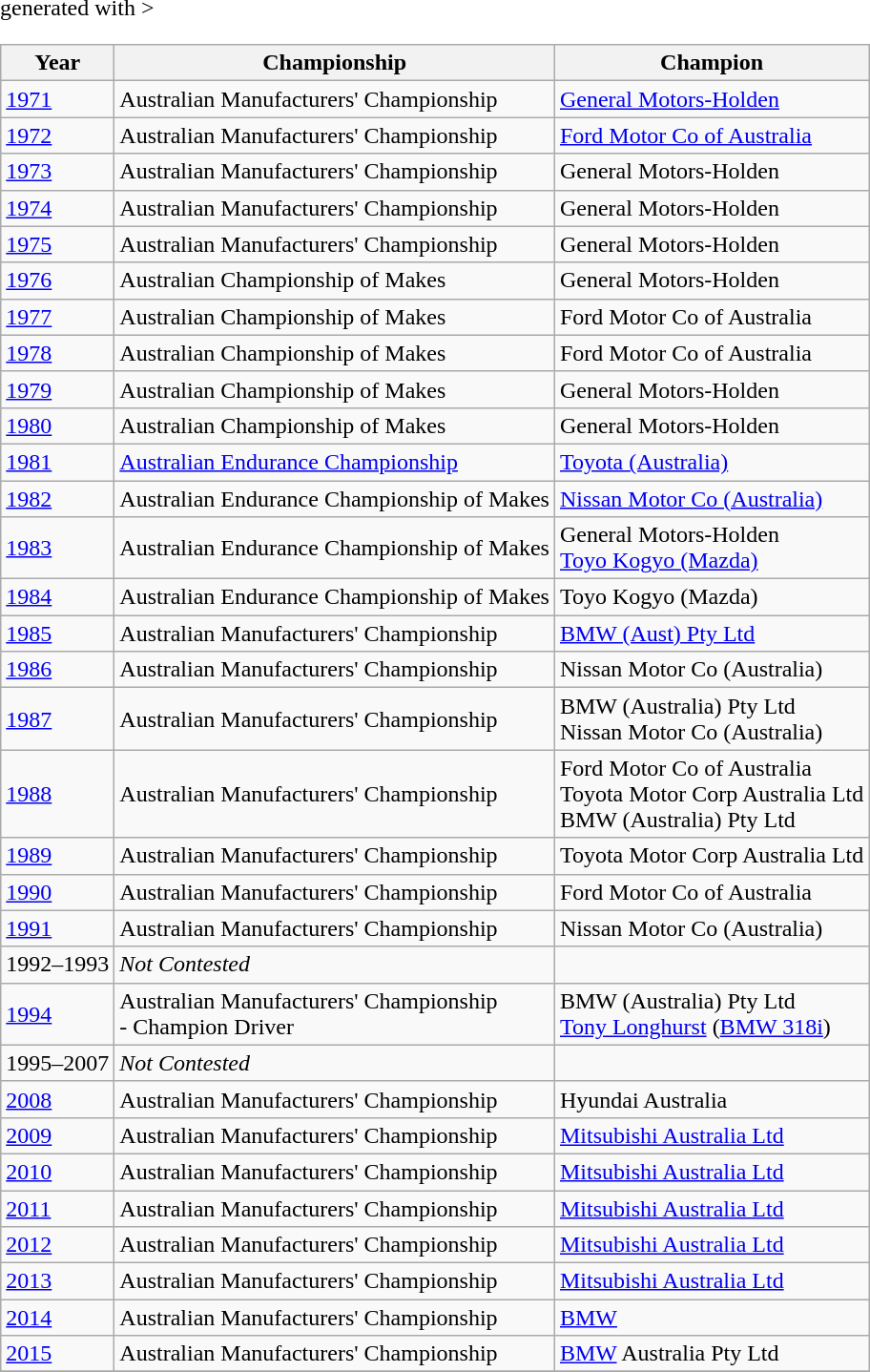<table class="wikitable" <hiddentext>generated with >
<tr style="font-weight:bold">
<th>Year</th>
<th>Championship</th>
<th>Champion</th>
</tr>
<tr>
<td><a href='#'>1971</a></td>
<td>Australian Manufacturers' Championship</td>
<td><a href='#'>General Motors-Holden</a></td>
</tr>
<tr>
<td><a href='#'>1972</a></td>
<td>Australian Manufacturers' Championship</td>
<td><a href='#'>Ford Motor Co of Australia</a></td>
</tr>
<tr>
<td><a href='#'>1973</a></td>
<td>Australian Manufacturers' Championship</td>
<td>General Motors-Holden</td>
</tr>
<tr>
<td><a href='#'>1974</a></td>
<td>Australian Manufacturers' Championship</td>
<td>General Motors-Holden</td>
</tr>
<tr>
<td><a href='#'>1975</a></td>
<td>Australian Manufacturers' Championship</td>
<td>General Motors-Holden</td>
</tr>
<tr>
<td><a href='#'>1976</a></td>
<td>Australian Championship of Makes</td>
<td>General Motors-Holden</td>
</tr>
<tr>
<td><a href='#'>1977</a></td>
<td>Australian Championship of Makes</td>
<td>Ford Motor Co of Australia</td>
</tr>
<tr>
<td><a href='#'>1978</a></td>
<td>Australian Championship of Makes</td>
<td>Ford Motor Co of Australia</td>
</tr>
<tr>
<td><a href='#'>1979</a></td>
<td>Australian Championship of Makes</td>
<td>General Motors-Holden</td>
</tr>
<tr>
<td><a href='#'>1980</a></td>
<td>Australian Championship of Makes</td>
<td>General Motors-Holden</td>
</tr>
<tr>
<td><a href='#'>1981</a></td>
<td><a href='#'>Australian Endurance Championship</a></td>
<td><a href='#'>Toyota (Australia)</a></td>
</tr>
<tr>
<td><a href='#'>1982</a></td>
<td>Australian Endurance Championship of Makes</td>
<td><a href='#'>Nissan Motor Co (Australia)</a></td>
</tr>
<tr>
<td><a href='#'>1983</a></td>
<td>Australian Endurance Championship of Makes</td>
<td>General Motors-Holden<br><a href='#'>Toyo Kogyo (Mazda)</a></td>
</tr>
<tr>
<td><a href='#'>1984</a></td>
<td>Australian Endurance Championship of Makes</td>
<td>Toyo Kogyo (Mazda)</td>
</tr>
<tr>
<td><a href='#'>1985</a></td>
<td>Australian Manufacturers' Championship</td>
<td><a href='#'>BMW (Aust) Pty Ltd</a></td>
</tr>
<tr>
<td><a href='#'>1986</a></td>
<td>Australian Manufacturers' Championship</td>
<td>Nissan Motor Co (Australia)</td>
</tr>
<tr>
<td><a href='#'>1987</a></td>
<td>Australian Manufacturers' Championship</td>
<td>BMW (Australia) Pty Ltd<br>Nissan Motor Co (Australia)</td>
</tr>
<tr>
<td><a href='#'>1988</a></td>
<td>Australian Manufacturers' Championship</td>
<td>Ford Motor Co of Australia<br>Toyota Motor Corp Australia Ltd<br>BMW (Australia) Pty Ltd</td>
</tr>
<tr>
<td><a href='#'>1989</a></td>
<td>Australian Manufacturers' Championship</td>
<td>Toyota Motor Corp Australia Ltd</td>
</tr>
<tr>
<td><a href='#'>1990</a></td>
<td>Australian Manufacturers' Championship</td>
<td>Ford Motor Co of Australia</td>
</tr>
<tr>
<td><a href='#'>1991</a></td>
<td>Australian Manufacturers' Championship</td>
<td>Nissan Motor Co (Australia)</td>
</tr>
<tr>
<td>1992–1993</td>
<td><em>Not Contested</em></td>
<td></td>
</tr>
<tr>
<td><a href='#'>1994</a></td>
<td>Australian Manufacturers' Championship <br> - Champion Driver</td>
<td>BMW (Australia) Pty Ltd <br> <a href='#'>Tony Longhurst</a> (<a href='#'>BMW 318i</a>)</td>
</tr>
<tr>
<td>1995–2007</td>
<td><em>Not Contested</em></td>
<td></td>
</tr>
<tr>
<td><a href='#'>2008</a></td>
<td>Australian Manufacturers' Championship</td>
<td>Hyundai Australia</td>
</tr>
<tr>
<td><a href='#'>2009</a></td>
<td>Australian Manufacturers' Championship</td>
<td><a href='#'>Mitsubishi Australia Ltd</a></td>
</tr>
<tr>
<td><a href='#'>2010</a></td>
<td>Australian Manufacturers' Championship</td>
<td><a href='#'>Mitsubishi Australia Ltd</a></td>
</tr>
<tr>
<td><a href='#'>2011</a></td>
<td>Australian Manufacturers' Championship</td>
<td><a href='#'>Mitsubishi Australia Ltd</a></td>
</tr>
<tr>
<td><a href='#'>2012</a></td>
<td>Australian Manufacturers' Championship</td>
<td><a href='#'>Mitsubishi Australia Ltd</a></td>
</tr>
<tr>
<td><a href='#'>2013</a></td>
<td>Australian Manufacturers' Championship</td>
<td><a href='#'>Mitsubishi Australia Ltd</a></td>
</tr>
<tr>
<td><a href='#'>2014</a></td>
<td>Australian Manufacturers' Championship</td>
<td><a href='#'>BMW</a></td>
</tr>
<tr>
<td><a href='#'>2015</a></td>
<td>Australian Manufacturers' Championship</td>
<td><a href='#'>BMW</a> Australia Pty Ltd</td>
</tr>
<tr>
</tr>
</table>
